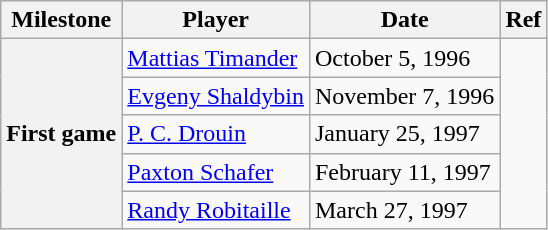<table class="wikitable">
<tr>
<th scope="col">Milestone</th>
<th scope="col">Player</th>
<th scope="col">Date</th>
<th scope="col">Ref</th>
</tr>
<tr>
<th rowspan=5>First game</th>
<td><a href='#'>Mattias Timander</a></td>
<td>October 5, 1996</td>
<td rowspan=5></td>
</tr>
<tr>
<td><a href='#'>Evgeny Shaldybin</a></td>
<td>November 7, 1996</td>
</tr>
<tr>
<td><a href='#'>P. C. Drouin</a></td>
<td>January 25, 1997</td>
</tr>
<tr>
<td><a href='#'>Paxton Schafer</a></td>
<td>February 11, 1997</td>
</tr>
<tr>
<td><a href='#'>Randy Robitaille</a></td>
<td>March 27, 1997</td>
</tr>
</table>
